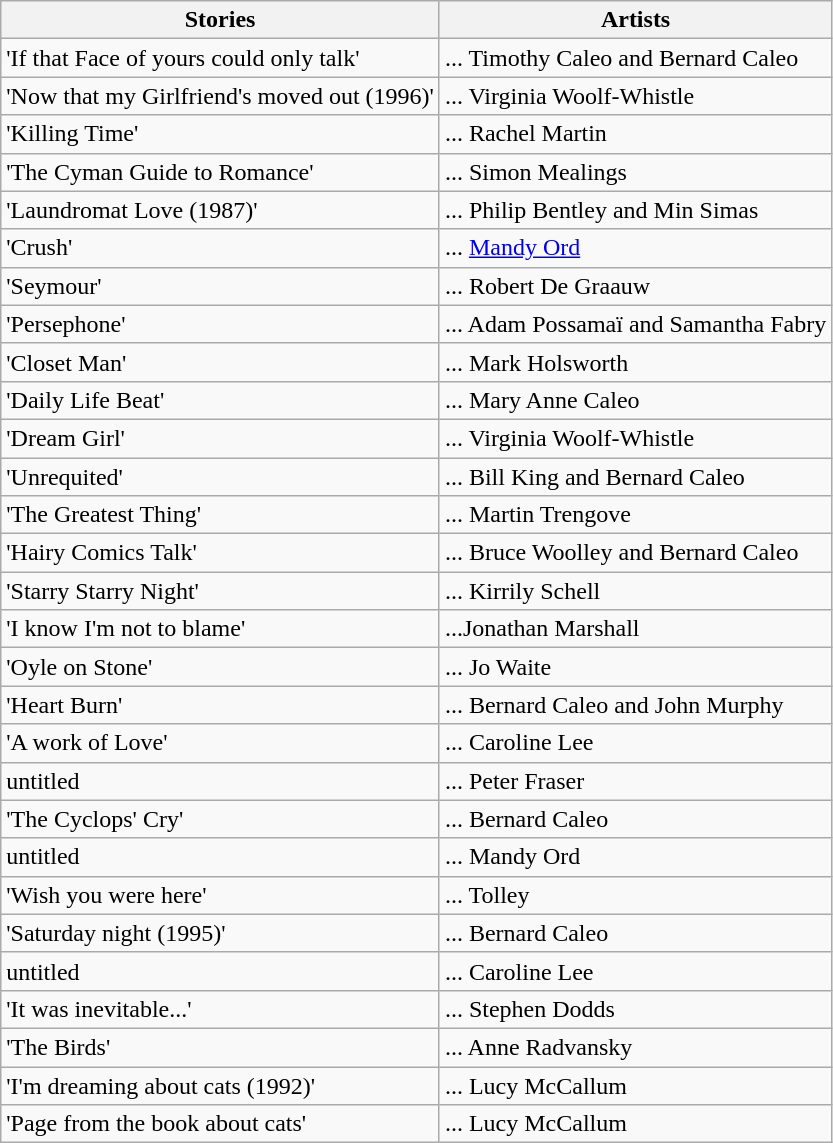<table class="wikitable">
<tr>
<th>Stories</th>
<th>Artists</th>
</tr>
<tr>
<td>'If that Face of yours could only talk'</td>
<td>... Timothy Caleo and Bernard Caleo</td>
</tr>
<tr>
<td>'Now that my Girlfriend's moved out (1996)'</td>
<td>... Virginia Woolf-Whistle</td>
</tr>
<tr>
<td>'Killing Time'</td>
<td>... Rachel Martin</td>
</tr>
<tr>
<td>'The Cyman Guide to Romance'</td>
<td>... Simon Mealings</td>
</tr>
<tr>
<td>'Laundromat Love (1987)'</td>
<td>... Philip Bentley and Min Simas</td>
</tr>
<tr>
<td>'Crush'</td>
<td>... <a href='#'>Mandy Ord</a></td>
</tr>
<tr>
<td>'Seymour'</td>
<td>... Robert De Graauw</td>
</tr>
<tr>
<td>'Persephone'</td>
<td>... Adam Possamaï and Samantha Fabry</td>
</tr>
<tr>
<td>'Closet Man'</td>
<td>... Mark Holsworth</td>
</tr>
<tr>
<td>'Daily Life Beat'</td>
<td>... Mary Anne Caleo</td>
</tr>
<tr>
<td>'Dream Girl'</td>
<td>... Virginia Woolf-Whistle</td>
</tr>
<tr>
<td>'Unrequited'</td>
<td>... Bill King and Bernard Caleo</td>
</tr>
<tr>
<td>'The Greatest Thing'</td>
<td>... Martin Trengove</td>
</tr>
<tr>
<td>'Hairy Comics Talk'</td>
<td>... Bruce Woolley and Bernard Caleo</td>
</tr>
<tr>
<td>'Starry Starry Night'</td>
<td>... Kirrily Schell</td>
</tr>
<tr>
<td>'I know I'm not to blame'</td>
<td>...Jonathan Marshall</td>
</tr>
<tr>
<td>'Oyle on Stone'</td>
<td>... Jo Waite</td>
</tr>
<tr>
<td>'Heart Burn'</td>
<td>... Bernard Caleo and John Murphy</td>
</tr>
<tr>
<td>'A work of Love'</td>
<td>... Caroline Lee</td>
</tr>
<tr>
<td>untitled</td>
<td>... Peter Fraser</td>
</tr>
<tr>
<td>'The Cyclops' Cry'</td>
<td>... Bernard Caleo</td>
</tr>
<tr>
<td>untitled</td>
<td>... Mandy Ord</td>
</tr>
<tr>
<td>'Wish you were here'</td>
<td>... Tolley</td>
</tr>
<tr>
<td>'Saturday night (1995)'</td>
<td>... Bernard Caleo</td>
</tr>
<tr>
<td>untitled</td>
<td>... Caroline Lee</td>
</tr>
<tr>
<td>'It was inevitable...'</td>
<td>... Stephen Dodds</td>
</tr>
<tr>
<td>'The Birds'</td>
<td>... Anne Radvansky</td>
</tr>
<tr>
<td>'I'm dreaming about cats (1992)'</td>
<td>... Lucy McCallum</td>
</tr>
<tr>
<td>'Page from the book about cats'</td>
<td>... Lucy McCallum</td>
</tr>
</table>
